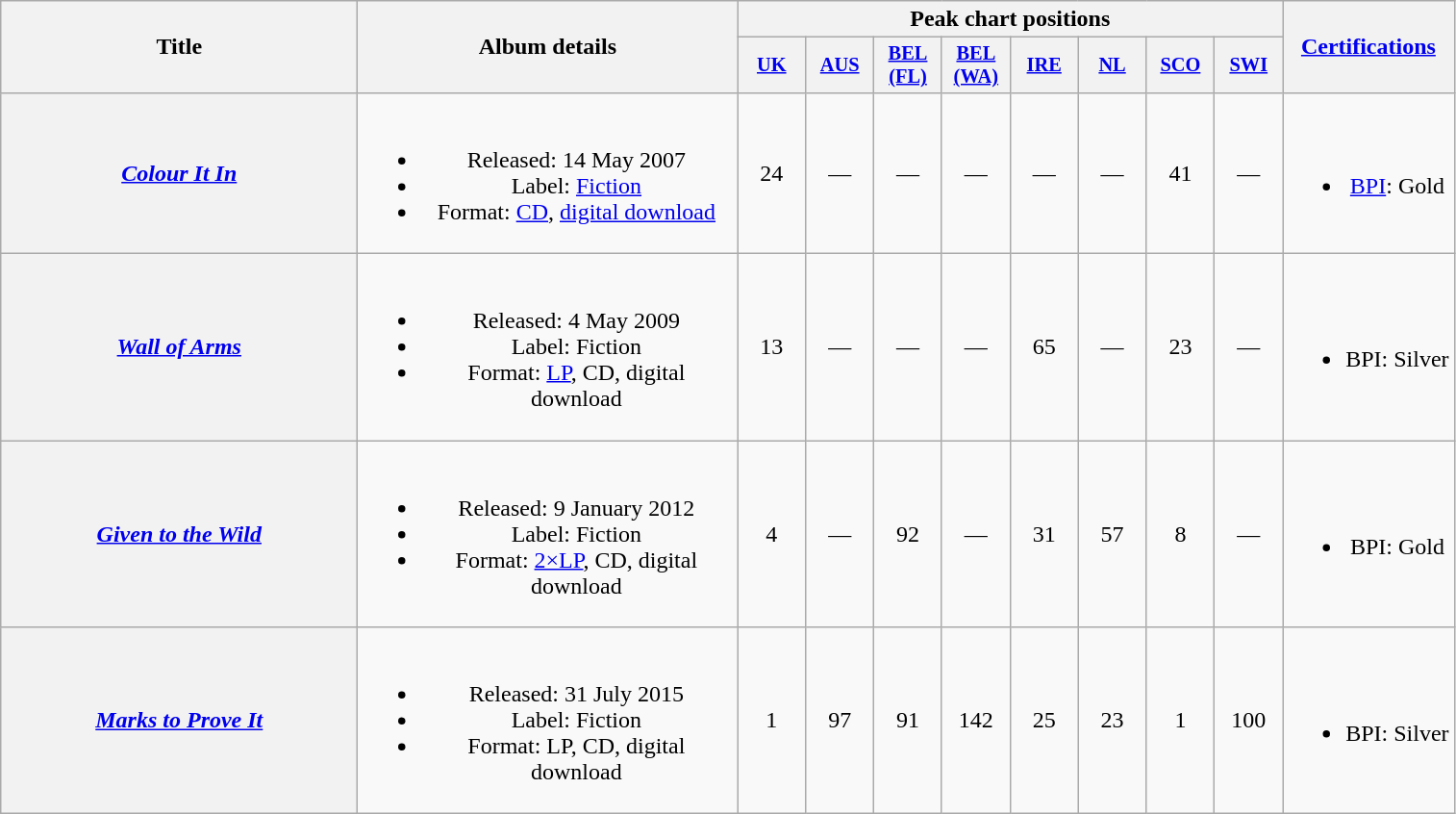<table class="wikitable plainrowheaders" style="text-align:center;" border="1">
<tr>
<th scope="col" rowspan="2" style="width:15em;">Title</th>
<th scope="col" rowspan="2" style="width:16em;">Album details</th>
<th scope="col" colspan="8">Peak chart positions</th>
<th scope="col" rowspan="2"><a href='#'>Certifications</a></th>
</tr>
<tr>
<th scope="col" style="width:3em;font-size:85%;"><a href='#'>UK</a><br></th>
<th scope="col" style="width:3em;font-size:85%;"><a href='#'>AUS</a><br></th>
<th scope="col" style="width:3em;font-size:85%;"><a href='#'>BEL<br>(FL)</a><br></th>
<th scope="col" style="width:3em;font-size:85%;"><a href='#'>BEL<br>(WA)</a><br></th>
<th scope="col" style="width:3em;font-size:85%;"><a href='#'>IRE</a><br></th>
<th scope="col" style="width:3em;font-size:85%;"><a href='#'>NL</a><br></th>
<th scope="col" style="width:3em;font-size:85%;"><a href='#'>SCO</a><br></th>
<th scope="col" style="width:3em;font-size:85%;"><a href='#'>SWI</a><br></th>
</tr>
<tr>
<th scope="row"><em><a href='#'>Colour It In</a></em></th>
<td><br><ul><li>Released: 14 May 2007</li><li>Label: <a href='#'>Fiction</a></li><li>Format: <a href='#'>CD</a>, <a href='#'>digital download</a></li></ul></td>
<td>24</td>
<td>—</td>
<td>—</td>
<td>—</td>
<td>—</td>
<td>—</td>
<td>41</td>
<td>—</td>
<td><br><ul><li><a href='#'>BPI</a>: Gold</li></ul></td>
</tr>
<tr>
<th scope="row"><em><a href='#'>Wall of Arms</a></em></th>
<td><br><ul><li>Released: 4 May 2009</li><li>Label: Fiction</li><li>Format: <a href='#'>LP</a>, CD, digital download</li></ul></td>
<td>13</td>
<td>—</td>
<td>—</td>
<td>—</td>
<td>65</td>
<td>—</td>
<td>23</td>
<td>—</td>
<td><br><ul><li>BPI: Silver</li></ul></td>
</tr>
<tr>
<th scope="row"><em><a href='#'>Given to the Wild</a></em></th>
<td><br><ul><li>Released: 9 January 2012</li><li>Label: Fiction</li><li>Format: <a href='#'>2×LP</a>, CD, digital download</li></ul></td>
<td>4</td>
<td>—</td>
<td>92</td>
<td>—</td>
<td>31</td>
<td>57</td>
<td>8</td>
<td>—</td>
<td><br><ul><li>BPI: Gold</li></ul></td>
</tr>
<tr>
<th scope="row"><em><a href='#'>Marks to Prove It</a></em></th>
<td><br><ul><li>Released: 31 July 2015</li><li>Label: Fiction</li><li>Format: LP, CD, digital download</li></ul></td>
<td>1</td>
<td>97</td>
<td>91</td>
<td>142</td>
<td>25</td>
<td>23</td>
<td>1</td>
<td>100</td>
<td><br><ul><li>BPI: Silver</li></ul></td>
</tr>
</table>
